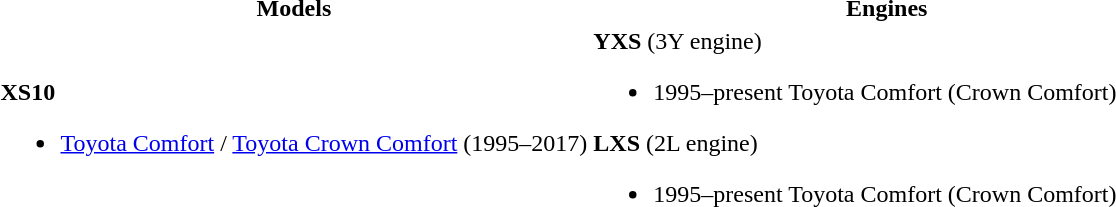<table>
<tr>
<th style="width:50%">Models</th>
<th>Engines</th>
</tr>
<tr>
<td style="width:50%"><strong>XS10</strong><br><ul><li><a href='#'>Toyota Comfort</a> / <a href='#'>Toyota Crown Comfort</a> (1995–2017)</li></ul></td>
<td style="width:50%"><strong>YXS</strong> (3Y engine)<br><ul><li>1995–present Toyota Comfort (Crown Comfort)</li></ul><strong>LXS</strong> (2L engine)<ul><li>1995–present Toyota Comfort (Crown Comfort)</li></ul></td>
</tr>
</table>
